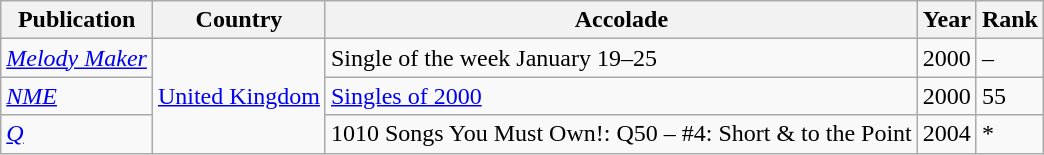<table class="wikitable">
<tr>
<th>Publication</th>
<th>Country</th>
<th>Accolade</th>
<th>Year</th>
<th>Rank</th>
</tr>
<tr>
<td><em><a href='#'>Melody Maker</a></em></td>
<td rowspan="3"><a href='#'>United Kingdom</a></td>
<td>Single of the week January 19–25</td>
<td>2000</td>
<td>–</td>
</tr>
<tr>
<td><em><a href='#'>NME</a></em></td>
<td><a href='#'>Singles of 2000</a></td>
<td>2000</td>
<td>55</td>
</tr>
<tr>
<td><em><a href='#'>Q</a></em></td>
<td>1010 Songs You Must Own!: Q50 – #4: Short & to the Point</td>
<td>2004</td>
<td>*</td>
</tr>
</table>
